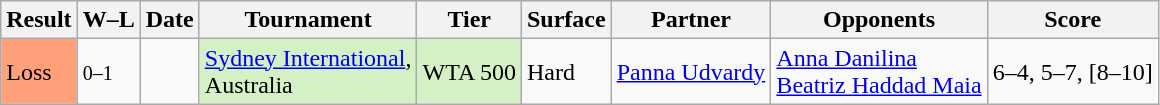<table class="sortable wikitable nowrap">
<tr>
<th>Result</th>
<th class=unsortable>W–L</th>
<th>Date</th>
<th>Tournament</th>
<th>Tier</th>
<th>Surface</th>
<th>Partner</th>
<th>Opponents</th>
<th class=unsortable>Score</th>
</tr>
<tr>
<td bgcolor=FFA07A>Loss</td>
<td><small>0–1</small></td>
<td><a href='#'></a></td>
<td bgcolor=d4f1c5><a href='#'>Sydney International</a>, <br> Australia</td>
<td bgcolor=d4f1c5>WTA 500</td>
<td>Hard</td>
<td> <a href='#'>Panna Udvardy</a></td>
<td> <a href='#'>Anna Danilina</a> <br>  <a href='#'>Beatriz Haddad Maia</a></td>
<td>6–4, 5–7, [8–10]</td>
</tr>
</table>
